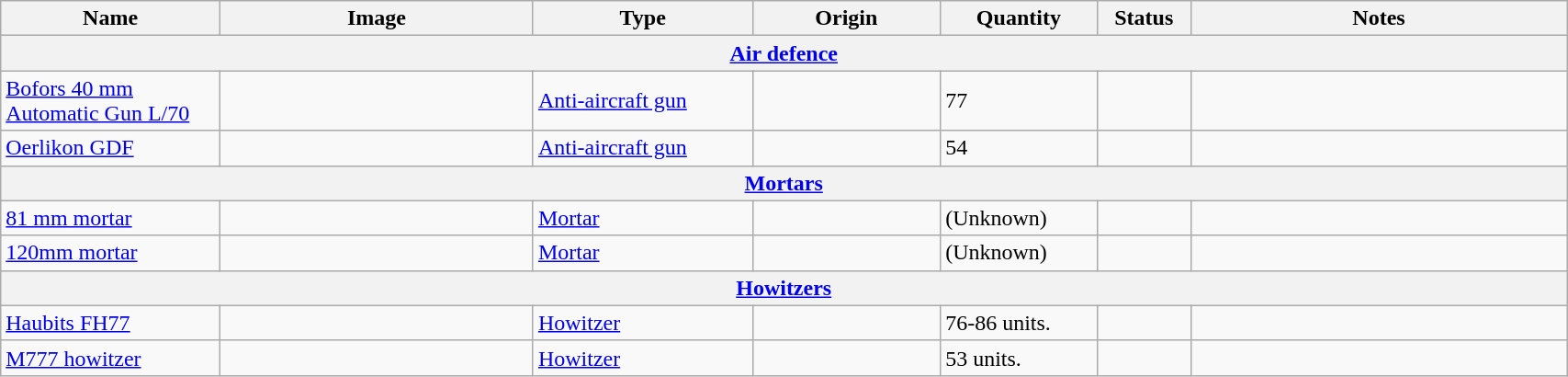<table class="wikitable" style="width:90%;">
<tr>
<th width=14%>Name</th>
<th width=20%>Image</th>
<th width=14%>Type</th>
<th width=12%>Origin</th>
<th width=10%>Quantity</th>
<th width=06%>Status</th>
<th width=24%>Notes</th>
</tr>
<tr>
<th colspan="7"><a href='#'>Air defence</a></th>
</tr>
<tr>
<td><a href='#'>Bofors 40 mm Automatic Gun L/70</a></td>
<td></td>
<td><a href='#'>Anti-aircraft gun</a></td>
<td></td>
<td>77</td>
<td></td>
<td></td>
</tr>
<tr>
<td><a href='#'>Oerlikon GDF</a></td>
<td></td>
<td><a href='#'>Anti-aircraft gun</a></td>
<td></td>
<td>54</td>
<td></td>
<td></td>
</tr>
<tr>
<th colspan="7"><a href='#'>Mortars</a></th>
</tr>
<tr>
<td><a href='#'>81 mm mortar</a></td>
<td></td>
<td><a href='#'>Mortar</a></td>
<td></td>
<td>(Unknown)</td>
<td></td>
<td></td>
</tr>
<tr>
<td><a href='#'>120mm mortar</a></td>
<td></td>
<td><a href='#'>Mortar</a></td>
<td></td>
<td>(Unknown)</td>
<td></td>
<td></td>
</tr>
<tr>
<th colspan="7"><a href='#'>Howitzers</a></th>
</tr>
<tr>
<td><a href='#'>Haubits FH77</a></td>
<td></td>
<td><a href='#'>Howitzer</a></td>
<td></td>
<td>76-86 units.</td>
<td></td>
<td></td>
</tr>
<tr>
<td><a href='#'>M777 howitzer</a></td>
<td></td>
<td><a href='#'>Howitzer</a></td>
<td></td>
<td>53 units.</td>
<td></td>
<td></td>
</tr>
</table>
